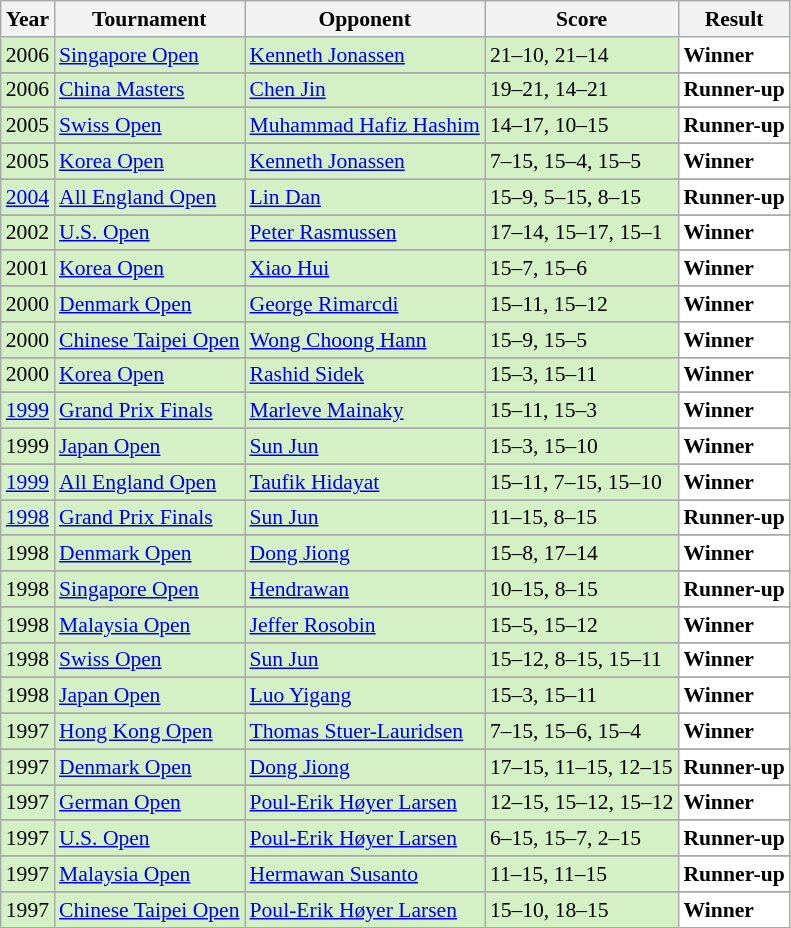<table class="sortable wikitable" style="font-size: 90%;">
<tr>
<th>Year</th>
<th>Tournament</th>
<th>Opponent</th>
<th>Score</th>
<th>Result</th>
</tr>
<tr style="background:#D4F1C5">
<td align="center">2006</td>
<td align="left"><a href='#'>Singapore Open</a></td>
<td align="left"> <a href='#'>Kenneth Jonassen</a></td>
<td align="left">21–10, 21–14</td>
<td style="text-align:left; background:white"> <strong>Winner</strong></td>
</tr>
<tr>
</tr>
<tr style="background:#D4F1C5">
<td align="center">2006</td>
<td align="left"><a href='#'>China Masters</a></td>
<td align="left"> <a href='#'>Chen Jin</a></td>
<td align="left">19–21, 14–21</td>
<td style="text-align:left; background:white"> <strong>Runner-up</strong></td>
</tr>
<tr>
</tr>
<tr style="background:#D4F1C5">
<td align="center">2005</td>
<td align="left"><a href='#'>Swiss Open</a></td>
<td align="left"> <a href='#'>Muhammad Hafiz Hashim</a></td>
<td align="left">14–17, 10–15</td>
<td style="text-align:left; background:white"> <strong>Runner-up</strong></td>
</tr>
<tr>
</tr>
<tr style="background:#D4F1C5">
<td align="center">2005</td>
<td align="left"><a href='#'>Korea Open</a></td>
<td align="left"> <a href='#'>Kenneth Jonassen</a></td>
<td align="left">7–15, 15–4, 15–5</td>
<td style="text-align:left; background:white"> <strong>Winner</strong></td>
</tr>
<tr>
</tr>
<tr style="background:#D4F1C5">
<td align="center"><a href='#'>2004</a></td>
<td align="left"><a href='#'>All England Open</a></td>
<td align="left"> <a href='#'>Lin Dan</a></td>
<td align="left">15–9, 5–15, 8–15</td>
<td style="text-align:left; background:white"> <strong>Runner-up</strong></td>
</tr>
<tr>
</tr>
<tr style="background:#D4F1C5">
<td align="center">2002</td>
<td align="left"><a href='#'>U.S. Open</a></td>
<td align="left"> <a href='#'>Peter Rasmussen</a></td>
<td align="left">17–14, 15–17, 15–1</td>
<td style="text-align:left; background:white"> <strong>Winner</strong></td>
</tr>
<tr>
</tr>
<tr style="background:#D4F1C5">
<td align="center">2001</td>
<td align="left"><a href='#'>Korea Open</a></td>
<td align="left"> <a href='#'>Xiao Hui</a></td>
<td align="left">15–7, 15–6</td>
<td style="text-align:left; background:white"> <strong>Winner</strong></td>
</tr>
<tr>
</tr>
<tr style="background:#D4F1C5">
<td align="center">2000</td>
<td align="left"><a href='#'>Denmark Open</a></td>
<td align="left"> <a href='#'>George Rimarcdi</a></td>
<td align="left">15–11, 15–12</td>
<td style="text-align:left; background:white"> <strong>Winner</strong></td>
</tr>
<tr>
</tr>
<tr style="background:#D4F1C5">
<td align="center">2000</td>
<td align="left"><a href='#'>Chinese Taipei Open</a></td>
<td align="left"> <a href='#'>Wong Choong Hann</a></td>
<td align="left">15–9, 15–5</td>
<td style="text-align:left; background:white"> <strong>Winner</strong></td>
</tr>
<tr>
</tr>
<tr style="background:#D4F1C5">
<td align="center">2000</td>
<td align="left"><a href='#'>Korea Open</a></td>
<td align="left"> <a href='#'>Rashid Sidek</a></td>
<td align="left">15–3, 15–11</td>
<td style="text-align:left; background:white"> <strong>Winner</strong></td>
</tr>
<tr>
</tr>
<tr style="background:#D4F1C5">
<td align="center"><a href='#'>1999</a></td>
<td align="left"><a href='#'>Grand Prix Finals</a></td>
<td align="left"> <a href='#'>Marleve Mainaky</a></td>
<td align="left">15–11, 15–3</td>
<td style="text-align:left; background:white"> <strong>Winner</strong></td>
</tr>
<tr>
</tr>
<tr style="background:#D4F1C5">
<td align="center">1999</td>
<td align="left"><a href='#'>Japan Open</a></td>
<td align="left"> <a href='#'>Sun Jun</a></td>
<td align="left">15–3, 15–10</td>
<td style="text-align:left; background:white"> <strong>Winner</strong></td>
</tr>
<tr>
</tr>
<tr style="background:#D4F1C5">
<td align="center"><a href='#'>1999</a></td>
<td align="left"><a href='#'>All England Open</a></td>
<td align="left"> <a href='#'>Taufik Hidayat</a></td>
<td align="left">15–11, 7–15, 15–10</td>
<td style="text-align:left; background:white"> <strong>Winner</strong></td>
</tr>
<tr>
</tr>
<tr style="background:#D4F1C5">
<td align="center"><a href='#'>1998</a></td>
<td align="left"><a href='#'>Grand Prix Finals</a></td>
<td align="left"> <a href='#'>Sun Jun</a></td>
<td align="left">11–15, 8–15</td>
<td style="text-align:left; background:white"> <strong>Runner-up</strong></td>
</tr>
<tr>
</tr>
<tr style="background:#D4F1C5">
<td align="center">1998</td>
<td align="left"><a href='#'>Denmark Open</a></td>
<td align="left"> <a href='#'>Dong Jiong</a></td>
<td align="left">15–8, 17–14</td>
<td style="text-align:left; background:white"> <strong>Winner</strong></td>
</tr>
<tr>
</tr>
<tr style="background:#D4F1C5">
<td align="center">1998</td>
<td align="left"><a href='#'>Singapore Open</a></td>
<td align="left"> <a href='#'>Hendrawan</a></td>
<td align="left">10–15, 8–15</td>
<td style="text-align:left; background:white"> <strong>Runner-up</strong></td>
</tr>
<tr>
</tr>
<tr style="background:#D4F1C5">
<td align="center">1998</td>
<td align="left"><a href='#'>Malaysia Open</a></td>
<td align="left"> <a href='#'>Jeffer Rosobin</a></td>
<td align="left">15–5, 15–12</td>
<td style="text-align:left; background:white"> <strong>Winner</strong></td>
</tr>
<tr>
</tr>
<tr style="background:#D4F1C5">
<td align="center">1998</td>
<td align="left"><a href='#'>Swiss Open</a></td>
<td align="left"> <a href='#'>Sun Jun</a></td>
<td align="left">15–12, 8–15, 15–11</td>
<td style="text-align:left; background:white"> <strong>Winner</strong></td>
</tr>
<tr>
</tr>
<tr style="background:#D4F1C5">
<td align="center">1998</td>
<td align="left"><a href='#'>Japan Open</a></td>
<td align="left"> <a href='#'>Luo Yigang</a></td>
<td align="left">15–3, 15–11</td>
<td style="text-align:left; background:white"> <strong>Winner</strong></td>
</tr>
<tr>
</tr>
<tr style="background:#D4F1C5">
<td align="center">1997</td>
<td align="left"><a href='#'>Hong Kong Open</a></td>
<td align="left"> <a href='#'>Thomas Stuer-Lauridsen</a></td>
<td align="left">7–15, 15–6, 15–4</td>
<td style="text-align:left; background:white"> <strong>Winner</strong></td>
</tr>
<tr>
</tr>
<tr style="background:#D4F1C5">
<td align="center">1997</td>
<td align="left"><a href='#'>Denmark Open</a></td>
<td align="left"> <a href='#'>Dong Jiong</a></td>
<td align="left">17–15, 11–15, 12–15</td>
<td style="text-align:left; background:white"> <strong>Runner-up</strong></td>
</tr>
<tr>
</tr>
<tr style="background:#D4F1C5">
<td align="center">1997</td>
<td align="left"><a href='#'>German Open</a></td>
<td align="left"> <a href='#'>Poul-Erik Høyer Larsen</a></td>
<td align="left">12–15, 15–12, 15–12</td>
<td style="text-align:left; background:white"> <strong>Winner</strong></td>
</tr>
<tr>
</tr>
<tr style="background:#D4F1C5">
<td align="center">1997</td>
<td align="left"><a href='#'>U.S. Open</a></td>
<td align="left"> <a href='#'>Poul-Erik Høyer Larsen</a></td>
<td align="left">6–15, 15–7, 2–15</td>
<td style="text-align:left; background:white"> <strong>Runner-up</strong></td>
</tr>
<tr>
</tr>
<tr style="background:#D4F1C5">
<td align="center">1997</td>
<td align="left"><a href='#'>Malaysia Open</a></td>
<td align="left"> <a href='#'>Hermawan Susanto</a></td>
<td align="left">11–15, 11–15</td>
<td style="text-align:left; background:white"> <strong>Runner-up</strong></td>
</tr>
<tr>
</tr>
<tr style="background:#D4F1C5">
<td align="center">1997</td>
<td align="left"><a href='#'>Chinese Taipei Open</a></td>
<td align="left"> <a href='#'>Poul-Erik Høyer Larsen</a></td>
<td align="left">15–10, 18–15</td>
<td style="text-align:left; background:white"> <strong>Winner</strong></td>
</tr>
</table>
